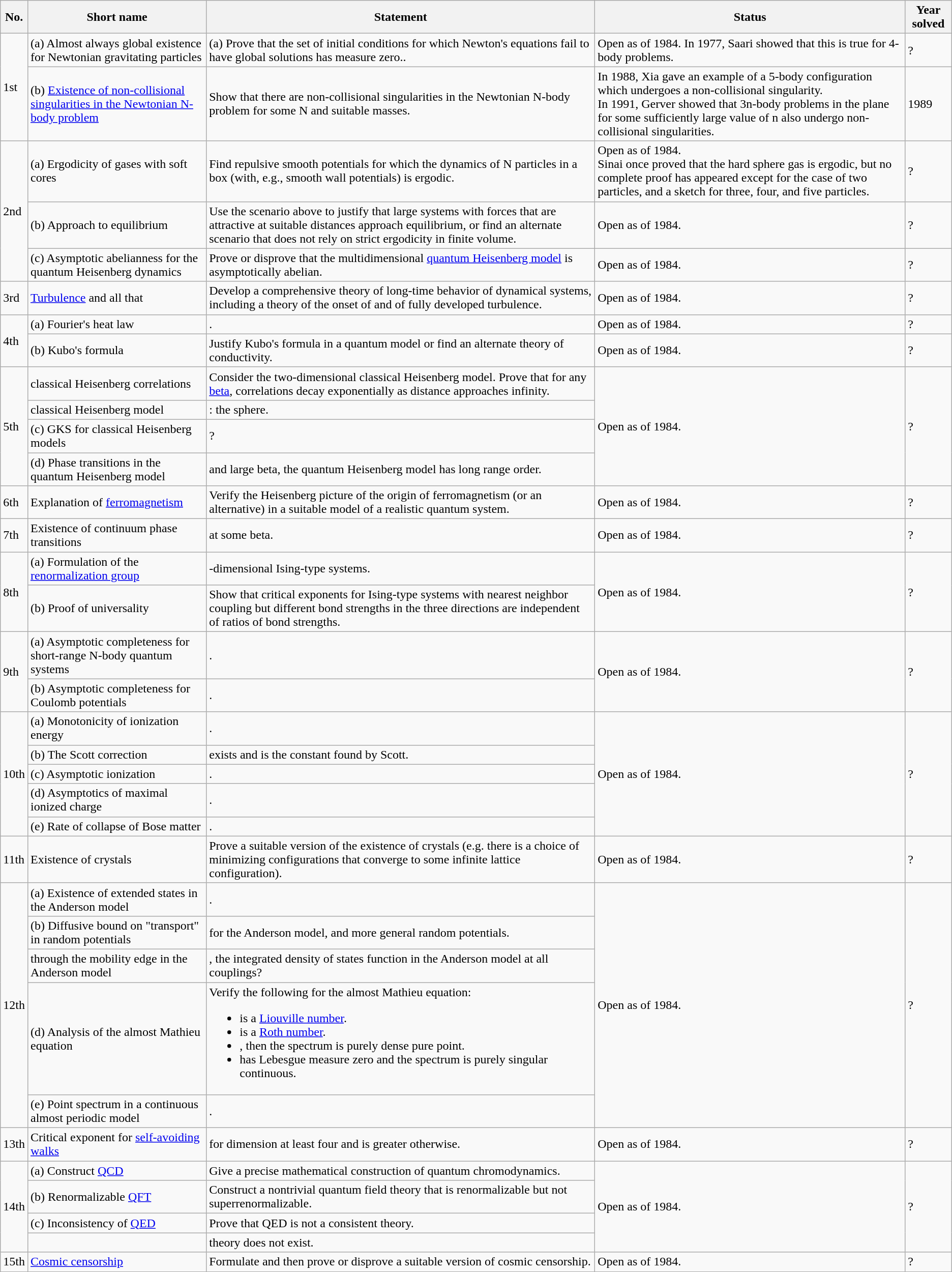<table class="wikitable sortable">
<tr>
<th>No.</th>
<th>Short name</th>
<th>Statement</th>
<th>Status</th>
<th>Year solved</th>
</tr>
<tr>
<td rowspan="2">1st</td>
<td>(a) Almost always global existence for Newtonian gravitating particles</td>
<td>(a) Prove that the set of initial conditions for which Newton's equations fail to have global solutions has measure zero..</td>
<td>Open as of 1984. In 1977, Saari showed that this is true for 4-body problems.</td>
<td>?</td>
</tr>
<tr>
<td>(b) <a href='#'>Existence of non-collisional singularities in the Newtonian N-body problem</a></td>
<td>Show that there are non-collisional singularities in the Newtonian N-body problem for some N and suitable masses.</td>
<td>In 1988, Xia gave an example of a 5-body configuration which undergoes a non-collisional singularity.<br>In 1991, Gerver showed that 3n-body problems in the plane for some sufficiently large value of n also undergo non-collisional singularities.</td>
<td>1989</td>
</tr>
<tr>
<td rowspan="3">2nd</td>
<td>(a) Ergodicity of gases with soft cores</td>
<td>Find repulsive smooth potentials for which the dynamics of N particles in a box (with, e.g., smooth wall potentials) is ergodic.</td>
<td>Open as of 1984.<br>Sinai once proved that the hard sphere gas is ergodic, but no complete proof has appeared except for the case of two particles, and a sketch for three, four, and five particles.</td>
<td>?</td>
</tr>
<tr>
<td>(b) Approach to equilibrium</td>
<td>Use the scenario above to justify that large systems with forces that are attractive at suitable distances approach equilibrium, or find an alternate scenario that does not rely on strict ergodicity in finite volume.</td>
<td>Open as of 1984.</td>
<td>?</td>
</tr>
<tr>
<td>(c) Asymptotic abelianness for the quantum Heisenberg dynamics</td>
<td>Prove or disprove that the multidimensional <a href='#'>quantum Heisenberg model</a> is asymptotically abelian.</td>
<td>Open as of 1984.</td>
<td>?</td>
</tr>
<tr>
<td>3rd</td>
<td><a href='#'>Turbulence</a> and all that</td>
<td>Develop a comprehensive theory of long-time behavior of dynamical systems, including a theory of the onset of and of fully developed turbulence.</td>
<td>Open as of 1984.</td>
<td>?</td>
</tr>
<tr>
<td rowspan="2">4th</td>
<td>(a) Fourier's heat law</td>
<td>.</td>
<td>Open as of 1984.</td>
<td>?</td>
</tr>
<tr>
<td>(b) Kubo's formula</td>
<td>Justify Kubo's formula in a quantum model or find an alternate theory of conductivity.</td>
<td>Open as of 1984.</td>
<td>?</td>
</tr>
<tr>
<td rowspan="4">5th</td>
<td> classical Heisenberg correlations</td>
<td>Consider the two-dimensional classical Heisenberg model. Prove that for any <a href='#'>beta</a>, correlations decay exponentially as distance approaches infinity.</td>
<td rowspan="4">Open as of 1984.</td>
<td rowspan="4">?</td>
</tr>
<tr>
<td> classical Heisenberg model</td>
<td>: the sphere.</td>
</tr>
<tr>
<td>(c) GKS for classical Heisenberg models</td>
<td> ?</td>
</tr>
<tr>
<td>(d) Phase transitions in the quantum Heisenberg model</td>
<td> and large beta, the quantum Heisenberg model has long range order.</td>
</tr>
<tr>
<td>6th</td>
<td>Explanation of <a href='#'>ferromagnetism</a></td>
<td>Verify the Heisenberg picture of the origin of ferromagnetism (or an alternative) in a suitable model of a realistic quantum system.</td>
<td>Open as of 1984.</td>
<td>?</td>
</tr>
<tr>
<td>7th</td>
<td>Existence of continuum phase transitions</td>
<td> at some beta.</td>
<td>Open as of 1984.</td>
<td>?</td>
</tr>
<tr>
<td rowspan="2">8th</td>
<td>(a) Formulation of the <a href='#'>renormalization group</a></td>
<td>-dimensional Ising-type systems.</td>
<td rowspan="2">Open as of 1984.</td>
<td rowspan="2">?</td>
</tr>
<tr>
<td>(b) Proof of universality</td>
<td>Show that critical exponents for Ising-type systems with nearest neighbor coupling but different bond strengths in the three directions are independent of ratios of bond strengths.</td>
</tr>
<tr>
<td rowspan="2">9th</td>
<td>(a) Asymptotic completeness for short-range N-body quantum systems</td>
<td>.</td>
<td rowspan="2">Open as of 1984.</td>
<td rowspan="2">?</td>
</tr>
<tr>
<td>(b) Asymptotic completeness for Coulomb potentials</td>
<td>.</td>
</tr>
<tr>
<td rowspan="5">10th</td>
<td>(a) Monotonicity of ionization energy</td>
<td>.</td>
<td rowspan="5">Open as of 1984.</td>
<td rowspan="5">?</td>
</tr>
<tr>
<td>(b) The Scott correction</td>
<td> exists and is the constant found by Scott.</td>
</tr>
<tr>
<td>(c) Asymptotic ionization</td>
<td>.</td>
</tr>
<tr>
<td>(d) Asymptotics of maximal ionized charge</td>
<td>.</td>
</tr>
<tr>
<td>(e) Rate of collapse of Bose matter</td>
<td>.</td>
</tr>
<tr>
<td>11th</td>
<td>Existence of crystals</td>
<td>Prove a suitable version of the existence of crystals (e.g. there is a choice of minimizing configurations that converge to some infinite lattice configuration).</td>
<td>Open as of 1984.</td>
<td>?</td>
</tr>
<tr>
<td rowspan="5">12th</td>
<td>(a) Existence of extended states in the Anderson model</td>
<td>.</td>
<td rowspan="5">Open as of 1984.</td>
<td rowspan="5">?</td>
</tr>
<tr>
<td>(b) Diffusive bound on "transport" in random potentials</td>
<td> for the Anderson model, and more general random potentials.</td>
</tr>
<tr>
<td> through the mobility edge in the Anderson model</td>
<td>, the integrated density of states function in the Anderson model at all couplings?</td>
</tr>
<tr>
<td>(d) Analysis of the almost Mathieu equation</td>
<td>Verify the following for the almost Mathieu equation:<br><ul><li> is a <a href='#'>Liouville number</a>.</li><li> is a <a href='#'>Roth number</a>.</li><li>, then the spectrum is purely dense pure point.</li><li>has Lebesgue measure zero and the spectrum is purely singular continuous.</li></ul></td>
</tr>
<tr>
<td>(e) Point spectrum in a continuous almost periodic model</td>
<td>.</td>
</tr>
<tr>
<td>13th</td>
<td>Critical exponent for <a href='#'>self-avoiding walks</a></td>
<td> for dimension at least four and is greater otherwise.</td>
<td>Open as of 1984.</td>
<td>?</td>
</tr>
<tr>
<td rowspan="4">14th</td>
<td>(a) Construct <a href='#'>QCD</a></td>
<td>Give a precise mathematical construction of quantum chromodynamics.</td>
<td rowspan="4">Open as of 1984.</td>
<td rowspan="4">?</td>
</tr>
<tr>
<td>(b) Renormalizable <a href='#'>QFT</a></td>
<td>Construct a nontrivial quantum field theory that is renormalizable but not superrenormalizable.</td>
</tr>
<tr>
<td>(c) Inconsistency of <a href='#'>QED</a></td>
<td>Prove that QED is not a consistent theory.</td>
</tr>
<tr>
<td></td>
<td> theory does not exist.</td>
</tr>
<tr>
<td>15th</td>
<td><a href='#'>Cosmic censorship</a></td>
<td>Formulate and then prove or disprove a suitable version of cosmic censorship.</td>
<td>Open as of 1984.</td>
<td>?</td>
</tr>
</table>
